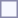<table style="border:1px solid #8888aa; background-color:#f7f8ff; padding:5px; font-size:95%; margin: 0px 12px 12px 0px;">
</table>
